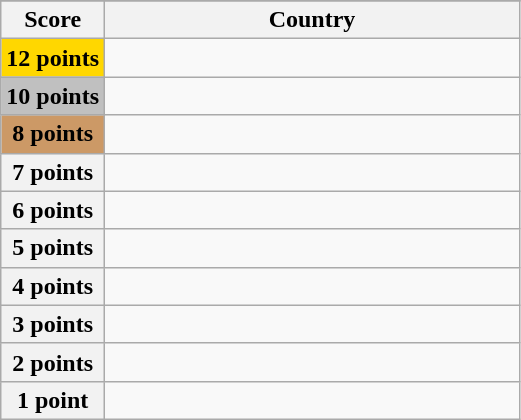<table class="wikitable">
<tr>
</tr>
<tr>
<th scope="col" width="20%">Score</th>
<th scope="col">Country</th>
</tr>
<tr>
<th scope="row" style="background:gold">12 points</th>
<td></td>
</tr>
<tr>
<th scope="row" style="background:silver">10 points</th>
<td></td>
</tr>
<tr>
<th scope="row" style="background:#CC9966">8 points</th>
<td></td>
</tr>
<tr>
<th scope="row">7 points</th>
<td></td>
</tr>
<tr>
<th scope="row">6 points</th>
<td></td>
</tr>
<tr>
<th scope="row">5 points</th>
<td></td>
</tr>
<tr>
<th scope="row">4 points</th>
<td></td>
</tr>
<tr>
<th scope="row">3 points</th>
<td></td>
</tr>
<tr>
<th scope="row">2 points</th>
<td></td>
</tr>
<tr>
<th scope="row">1 point</th>
<td></td>
</tr>
</table>
